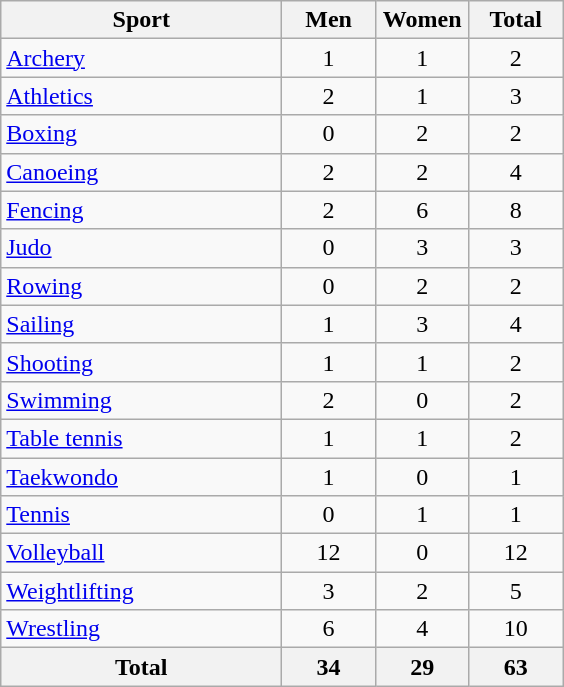<table class="wikitable sortable" style="text-align:center;">
<tr>
<th width=180>Sport</th>
<th width=55>Men</th>
<th width=55>Women</th>
<th width=55>Total</th>
</tr>
<tr>
<td align=left><a href='#'>Archery</a></td>
<td>1</td>
<td>1</td>
<td>2</td>
</tr>
<tr>
<td align=left><a href='#'>Athletics</a></td>
<td>2</td>
<td>1</td>
<td>3</td>
</tr>
<tr>
<td align=left><a href='#'>Boxing</a></td>
<td>0</td>
<td>2</td>
<td>2</td>
</tr>
<tr>
<td align=left><a href='#'>Canoeing</a></td>
<td>2</td>
<td>2</td>
<td>4</td>
</tr>
<tr>
<td align=left><a href='#'>Fencing</a></td>
<td>2</td>
<td>6</td>
<td>8</td>
</tr>
<tr>
<td align=left><a href='#'>Judo</a></td>
<td>0</td>
<td>3</td>
<td>3</td>
</tr>
<tr>
<td align=left><a href='#'>Rowing</a></td>
<td>0</td>
<td>2</td>
<td>2</td>
</tr>
<tr>
<td align=left><a href='#'>Sailing</a></td>
<td>1</td>
<td>3</td>
<td>4</td>
</tr>
<tr>
<td align=left><a href='#'>Shooting</a></td>
<td>1</td>
<td>1</td>
<td>2</td>
</tr>
<tr>
<td align=left><a href='#'>Swimming</a></td>
<td>2</td>
<td>0</td>
<td>2</td>
</tr>
<tr>
<td align=left><a href='#'>Table tennis</a></td>
<td>1</td>
<td>1</td>
<td>2</td>
</tr>
<tr>
<td align=left><a href='#'>Taekwondo</a></td>
<td>1</td>
<td>0</td>
<td>1</td>
</tr>
<tr>
<td align=left><a href='#'>Tennis</a></td>
<td>0</td>
<td>1</td>
<td>1</td>
</tr>
<tr>
<td align=left><a href='#'>Volleyball</a></td>
<td>12</td>
<td>0</td>
<td>12</td>
</tr>
<tr>
<td align=left><a href='#'>Weightlifting</a></td>
<td>3</td>
<td>2</td>
<td>5</td>
</tr>
<tr>
<td align=left><a href='#'>Wrestling</a></td>
<td>6</td>
<td>4</td>
<td>10</td>
</tr>
<tr>
<th>Total</th>
<th>34</th>
<th>29</th>
<th>63</th>
</tr>
</table>
